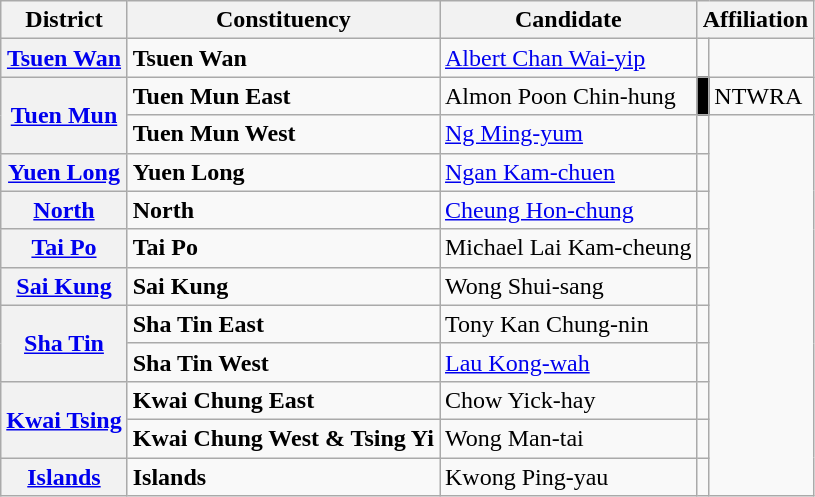<table class="wikitable">
<tr>
<th>District</th>
<th>Constituency</th>
<th>Candidate</th>
<th colspan=2>Affiliation</th>
</tr>
<tr>
<th><a href='#'>Tsuen Wan</a></th>
<td><strong>Tsuen Wan</strong></td>
<td><a href='#'>Albert Chan Wai-yip</a></td>
<td></td>
</tr>
<tr>
<th rowspan=2><a href='#'>Tuen Mun</a></th>
<td><strong>Tuen Mun East</strong></td>
<td>Almon Poon Chin-hung</td>
<td bgcolor="Black"></td>
<td>NTWRA</td>
</tr>
<tr>
<td><strong>Tuen Mun West</strong></td>
<td><a href='#'>Ng Ming-yum</a></td>
<td></td>
</tr>
<tr>
<th><a href='#'>Yuen Long</a></th>
<td><strong>Yuen Long</strong></td>
<td><a href='#'>Ngan Kam-chuen</a></td>
<td></td>
</tr>
<tr>
<th><a href='#'>North</a></th>
<td><strong>North</strong></td>
<td><a href='#'>Cheung Hon-chung</a></td>
<td></td>
</tr>
<tr>
<th><a href='#'>Tai Po</a></th>
<td><strong>Tai Po</strong></td>
<td>Michael Lai Kam-cheung</td>
<td></td>
</tr>
<tr>
<th><a href='#'>Sai Kung</a></th>
<td><strong>Sai Kung</strong></td>
<td>Wong Shui-sang</td>
<td></td>
</tr>
<tr>
<th rowspan=2><a href='#'>Sha Tin</a></th>
<td><strong>Sha Tin East</strong></td>
<td>Tony Kan Chung-nin</td>
<td></td>
</tr>
<tr>
<td><strong>Sha Tin West</strong></td>
<td><a href='#'>Lau Kong-wah</a></td>
<td></td>
</tr>
<tr>
<th rowspan=2><a href='#'>Kwai Tsing</a></th>
<td><strong> Kwai Chung East</strong></td>
<td>Chow Yick-hay</td>
<td></td>
</tr>
<tr>
<td><strong> Kwai Chung West & Tsing Yi</strong></td>
<td>Wong Man-tai</td>
<td></td>
</tr>
<tr>
<th><a href='#'>Islands</a></th>
<td><strong>Islands</strong></td>
<td>Kwong Ping-yau</td>
<td></td>
</tr>
</table>
